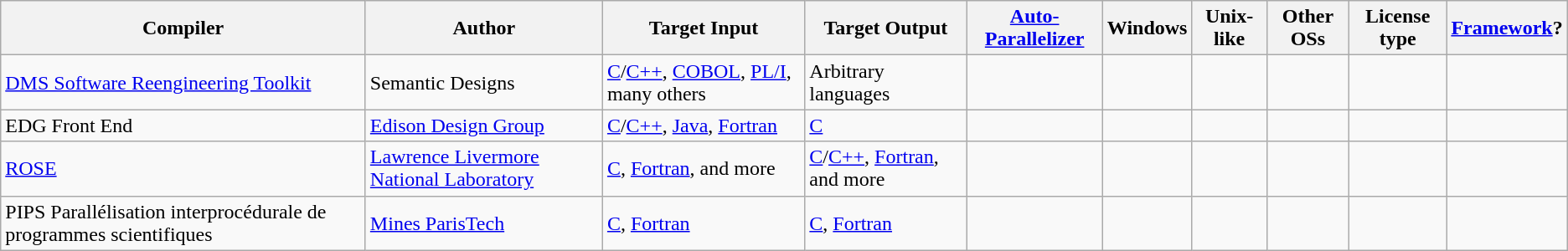<table class="wikitable sortable">
<tr>
<th>Compiler</th>
<th>Author</th>
<th>Target Input</th>
<th>Target Output</th>
<th><a href='#'>Auto-Parallelizer</a></th>
<th>Windows</th>
<th>Unix-like</th>
<th>Other OSs</th>
<th>License type</th>
<th><a href='#'>Framework</a>?</th>
</tr>
<tr>
<td><a href='#'>DMS Software Reengineering Toolkit</a></td>
<td>Semantic Designs</td>
<td><a href='#'>C</a>/<a href='#'>C++</a>, <a href='#'>COBOL</a>, <a href='#'>PL/I</a>, many others</td>
<td>Arbitrary languages</td>
<td></td>
<td></td>
<td></td>
<td></td>
<td></td>
<td></td>
</tr>
<tr>
<td>EDG Front End</td>
<td><a href='#'>Edison Design Group</a></td>
<td><a href='#'>C</a>/<a href='#'>C++</a>, <a href='#'>Java</a>, <a href='#'>Fortran</a></td>
<td><a href='#'>C</a></td>
<td></td>
<td></td>
<td></td>
<td></td>
<td></td>
<td></td>
</tr>
<tr>
<td><a href='#'>ROSE</a></td>
<td><a href='#'>Lawrence Livermore National Laboratory</a></td>
<td><a href='#'>C</a>, <a href='#'>Fortran</a>, and more</td>
<td><a href='#'>C</a>/<a href='#'>C++</a>, <a href='#'>Fortran</a>, and more</td>
<td></td>
<td></td>
<td></td>
<td></td>
<td></td>
<td></td>
</tr>
<tr>
<td>PIPS Parallélisation interprocédurale de programmes scientifiques</td>
<td><a href='#'>Mines ParisTech</a></td>
<td><a href='#'>C</a>, <a href='#'>Fortran</a></td>
<td><a href='#'>C</a>, <a href='#'>Fortran</a></td>
<td></td>
<td></td>
<td></td>
<td></td>
<td></td>
<td></td>
</tr>
</table>
